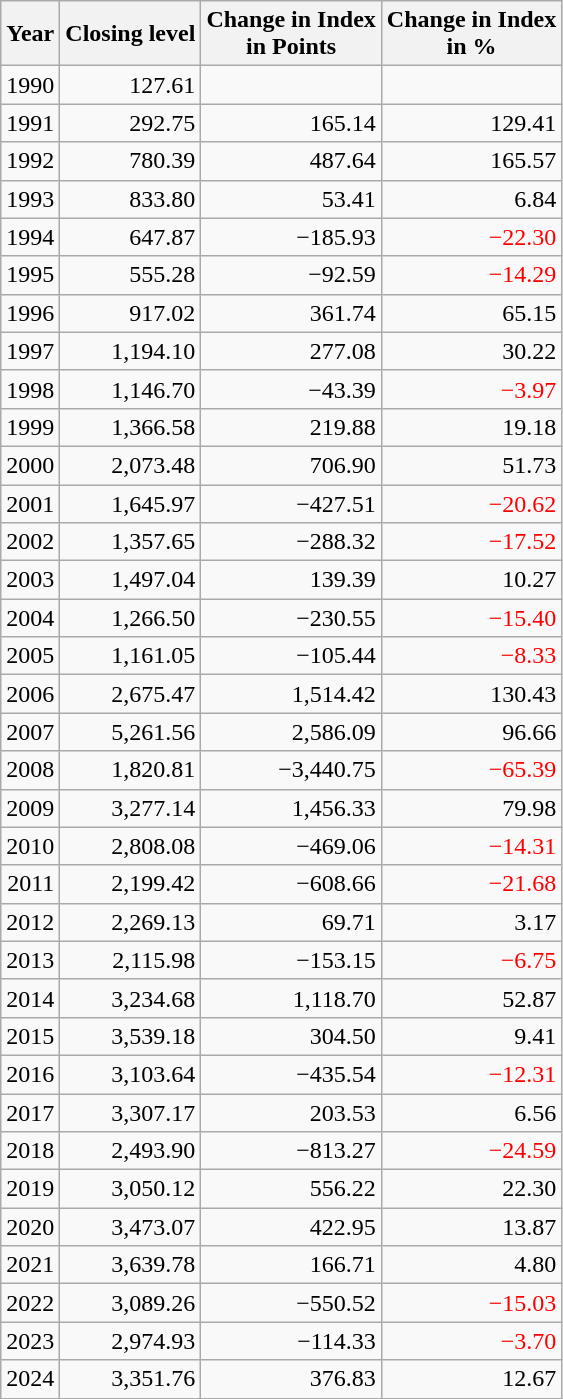<table class="wikitable sortable" style="text-align:right;">
<tr>
<th>Year</th>
<th>Closing level</th>
<th>Change in Index<br>in Points</th>
<th>Change in Index<br>in %</th>
</tr>
<tr>
<td>1990</td>
<td>127.61</td>
<td></td>
<td></td>
</tr>
<tr>
<td>1991</td>
<td>292.75</td>
<td>165.14</td>
<td>129.41</td>
</tr>
<tr>
<td>1992</td>
<td>780.39</td>
<td>487.64</td>
<td>165.57</td>
</tr>
<tr>
<td>1993</td>
<td>833.80</td>
<td>53.41</td>
<td>6.84</td>
</tr>
<tr>
<td>1994</td>
<td>647.87</td>
<td>−185.93</td>
<td style="color:red">−22.30</td>
</tr>
<tr>
<td>1995</td>
<td>555.28</td>
<td>−92.59</td>
<td style="color:red">−14.29</td>
</tr>
<tr>
<td>1996</td>
<td>917.02</td>
<td>361.74</td>
<td>65.15</td>
</tr>
<tr>
<td>1997</td>
<td>1,194.10</td>
<td>277.08</td>
<td>30.22</td>
</tr>
<tr>
<td>1998</td>
<td>1,146.70</td>
<td>−43.39</td>
<td style="color:red">−3.97</td>
</tr>
<tr>
<td>1999</td>
<td>1,366.58</td>
<td>219.88</td>
<td>19.18</td>
</tr>
<tr>
<td>2000</td>
<td>2,073.48</td>
<td>706.90</td>
<td>51.73</td>
</tr>
<tr>
<td>2001</td>
<td>1,645.97</td>
<td>−427.51</td>
<td style="color:red">−20.62</td>
</tr>
<tr>
<td>2002</td>
<td>1,357.65</td>
<td>−288.32</td>
<td style="color:red">−17.52</td>
</tr>
<tr>
<td>2003</td>
<td>1,497.04</td>
<td>139.39</td>
<td>10.27</td>
</tr>
<tr>
<td>2004</td>
<td>1,266.50</td>
<td>−230.55</td>
<td style="color:red">−15.40</td>
</tr>
<tr>
<td>2005</td>
<td>1,161.05</td>
<td>−105.44</td>
<td style="color:red">−8.33</td>
</tr>
<tr>
<td>2006</td>
<td>2,675.47</td>
<td>1,514.42</td>
<td>130.43</td>
</tr>
<tr>
<td>2007</td>
<td>5,261.56</td>
<td>2,586.09</td>
<td>96.66</td>
</tr>
<tr>
<td>2008</td>
<td>1,820.81</td>
<td>−3,440.75</td>
<td style="color:red">−65.39</td>
</tr>
<tr>
<td>2009</td>
<td>3,277.14</td>
<td>1,456.33</td>
<td>79.98</td>
</tr>
<tr>
<td>2010</td>
<td>2,808.08</td>
<td>−469.06</td>
<td style="color:red">−14.31</td>
</tr>
<tr>
<td>2011</td>
<td>2,199.42</td>
<td>−608.66</td>
<td style="color:red">−21.68</td>
</tr>
<tr>
<td>2012</td>
<td>2,269.13</td>
<td>69.71</td>
<td>3.17</td>
</tr>
<tr>
<td>2013</td>
<td>2,115.98</td>
<td>−153.15</td>
<td style="color:red">−6.75</td>
</tr>
<tr>
<td>2014</td>
<td>3,234.68</td>
<td>1,118.70</td>
<td>52.87</td>
</tr>
<tr>
<td>2015</td>
<td>3,539.18</td>
<td>304.50</td>
<td>9.41</td>
</tr>
<tr>
<td>2016</td>
<td>3,103.64</td>
<td>−435.54</td>
<td style="color:red">−12.31</td>
</tr>
<tr>
<td>2017</td>
<td>3,307.17</td>
<td>203.53</td>
<td>6.56</td>
</tr>
<tr>
<td>2018</td>
<td>2,493.90</td>
<td>−813.27</td>
<td style="color:red">−24.59</td>
</tr>
<tr>
<td>2019</td>
<td>3,050.12</td>
<td>556.22</td>
<td>22.30</td>
</tr>
<tr>
<td>2020</td>
<td>3,473.07</td>
<td>422.95</td>
<td>13.87</td>
</tr>
<tr>
<td>2021</td>
<td>3,639.78</td>
<td>166.71</td>
<td>4.80</td>
</tr>
<tr>
<td>2022</td>
<td>3,089.26</td>
<td>−550.52</td>
<td style="color:red">−15.03</td>
</tr>
<tr>
<td>2023</td>
<td>2,974.93</td>
<td>−114.33</td>
<td style="color:red">−3.70</td>
</tr>
<tr>
<td>2024</td>
<td>3,351.76</td>
<td>376.83</td>
<td>12.67</td>
</tr>
<tr>
</tr>
</table>
